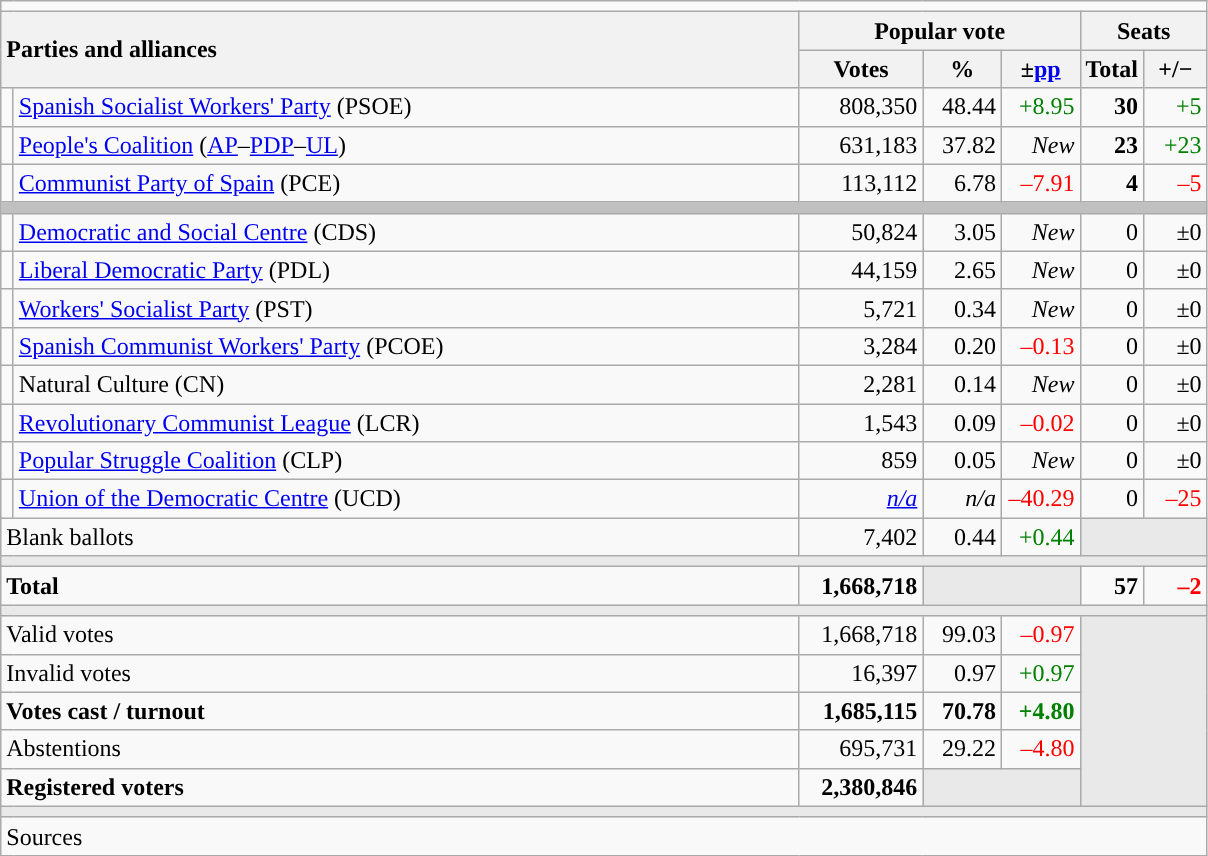<table class="wikitable" style="text-align:right;">
<tr>
<td colspan="7"></td>
</tr>
<tr>
<th style="text-align:left;" rowspan="2" colspan="2" width="525">Parties and alliances</th>
<th colspan="3">Popular vote</th>
<th colspan="2">Seats</th>
</tr>
<tr>
<th width="75">Votes</th>
<th width="45">%</th>
<th width="45">±<a href='#'>pp</a></th>
<th width="35">Total</th>
<th width="35">+/−</th>
</tr>
<tr>
<td width="1" style="color:inherit;background:"></td>
<td align="left"><a href='#'>Spanish Socialist Workers' Party</a> (PSOE)</td>
<td>808,350</td>
<td>48.44</td>
<td style="color:green;">+8.95</td>
<td><strong>30</strong></td>
<td style="color:green;">+5</td>
</tr>
<tr>
<td style="color:inherit;background:"></td>
<td align="left"><a href='#'>People's Coalition</a> (<a href='#'>AP</a>–<a href='#'>PDP</a>–<a href='#'>UL</a>)</td>
<td>631,183</td>
<td>37.82</td>
<td><em>New</em></td>
<td><strong>23</strong></td>
<td style="color:green;">+23</td>
</tr>
<tr>
<td style="color:inherit;background:"></td>
<td align="left"><a href='#'>Communist Party of Spain</a> (PCE)</td>
<td>113,112</td>
<td>6.78</td>
<td style="color:red;">–7.91</td>
<td><strong>4</strong></td>
<td style="color:red;">–5</td>
</tr>
<tr>
<td colspan="7" bgcolor="#C0C0C0"></td>
</tr>
<tr>
<td style="color:inherit;background:"></td>
<td align="left"><a href='#'>Democratic and Social Centre</a> (CDS)</td>
<td>50,824</td>
<td>3.05</td>
<td><em>New</em></td>
<td>0</td>
<td>±0</td>
</tr>
<tr>
<td style="color:inherit;background:"></td>
<td align="left"><a href='#'>Liberal Democratic Party</a> (PDL)</td>
<td>44,159</td>
<td>2.65</td>
<td><em>New</em></td>
<td>0</td>
<td>±0</td>
</tr>
<tr>
<td style="color:inherit;background:"></td>
<td align="left"><a href='#'>Workers' Socialist Party</a> (PST)</td>
<td>5,721</td>
<td>0.34</td>
<td><em>New</em></td>
<td>0</td>
<td>±0</td>
</tr>
<tr>
<td style="color:inherit;background:"></td>
<td align="left"><a href='#'>Spanish Communist Workers' Party</a> (PCOE)</td>
<td>3,284</td>
<td>0.20</td>
<td style="color:red;">–0.13</td>
<td>0</td>
<td>±0</td>
</tr>
<tr>
<td style="color:inherit;background:"></td>
<td align="left">Natural Culture (CN)</td>
<td>2,281</td>
<td>0.14</td>
<td><em>New</em></td>
<td>0</td>
<td>±0</td>
</tr>
<tr>
<td style="color:inherit;background:"></td>
<td align="left"><a href='#'>Revolutionary Communist League</a> (LCR)</td>
<td>1,543</td>
<td>0.09</td>
<td style="color:red;">–0.02</td>
<td>0</td>
<td>±0</td>
</tr>
<tr>
<td style="color:inherit;background:"></td>
<td align="left"><a href='#'>Popular Struggle Coalition</a> (CLP)</td>
<td>859</td>
<td>0.05</td>
<td><em>New</em></td>
<td>0</td>
<td>±0</td>
</tr>
<tr>
<td style="color:inherit;background:"></td>
<td align="left"><a href='#'>Union of the Democratic Centre</a> (UCD)</td>
<td><em><a href='#'>n/a</a></em></td>
<td><em>n/a</em></td>
<td style="color:red;">–40.29</td>
<td>0</td>
<td style="color:red;">–25</td>
</tr>
<tr>
<td align="left" colspan="2">Blank ballots</td>
<td>7,402</td>
<td>0.44</td>
<td style="color:green;">+0.44</td>
<td bgcolor="#E9E9E9" colspan="2"></td>
</tr>
<tr>
<td colspan="7" bgcolor="#E9E9E9"></td>
</tr>
<tr style="font-weight:bold;">
<td align="left" colspan="2">Total</td>
<td>1,668,718</td>
<td bgcolor="#E9E9E9" colspan="2"></td>
<td>57</td>
<td style="color:red;">–2</td>
</tr>
<tr>
<td colspan="7" bgcolor="#E9E9E9"></td>
</tr>
<tr>
<td align="left" colspan="2">Valid votes</td>
<td>1,668,718</td>
<td>99.03</td>
<td style="color:red;">–0.97</td>
<td bgcolor="#E9E9E9" colspan="2" rowspan="5"></td>
</tr>
<tr>
<td align="left" colspan="2">Invalid votes</td>
<td>16,397</td>
<td>0.97</td>
<td style="color:green;">+0.97</td>
</tr>
<tr style="font-weight:bold;">
<td align="left" colspan="2">Votes cast / turnout</td>
<td>1,685,115</td>
<td>70.78</td>
<td style="color:green;">+4.80</td>
</tr>
<tr>
<td align="left" colspan="2">Abstentions</td>
<td>695,731</td>
<td>29.22</td>
<td style="color:red;">–4.80</td>
</tr>
<tr style="font-weight:bold;">
<td align="left" colspan="2">Registered voters</td>
<td>2,380,846</td>
<td bgcolor="#E9E9E9" colspan="2"></td>
</tr>
<tr>
<td colspan="7" bgcolor="#E9E9E9"></td>
</tr>
<tr>
<td align="left" colspan="7">Sources</td>
</tr>
</table>
